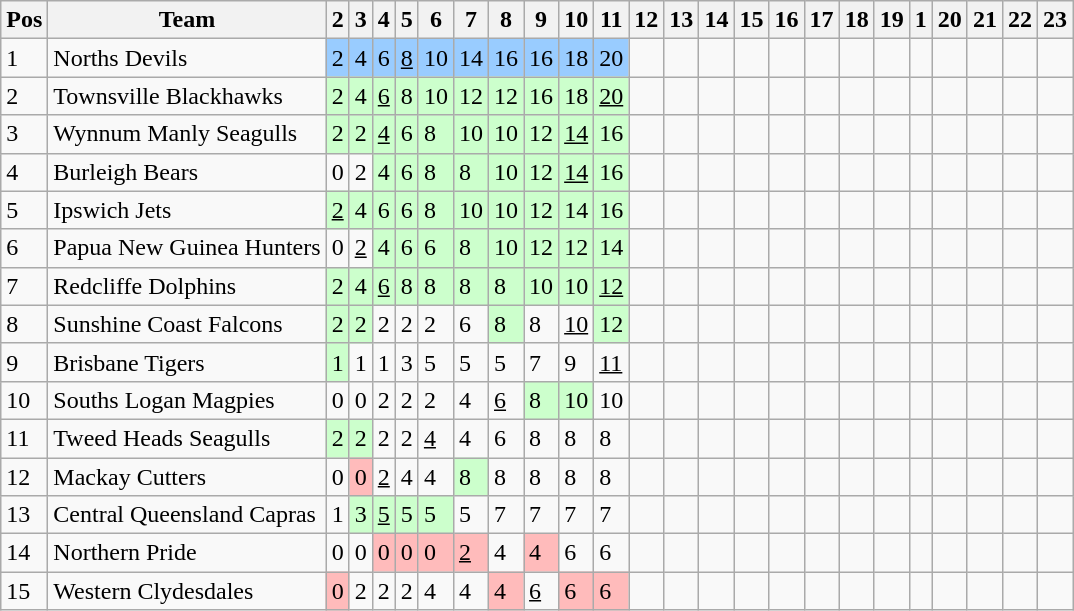<table class="wikitable">
<tr>
<th>Pos</th>
<th>Team</th>
<th>2</th>
<th>3</th>
<th>4</th>
<th>5</th>
<th>6</th>
<th>7</th>
<th>8</th>
<th>9</th>
<th>10</th>
<th>11</th>
<th>12</th>
<th>13</th>
<th>14</th>
<th>15</th>
<th>16</th>
<th>17</th>
<th>18</th>
<th>19</th>
<th>1</th>
<th>20</th>
<th>21</th>
<th>22</th>
<th>23</th>
</tr>
<tr>
<td>1</td>
<td> Norths Devils</td>
<td style="background:#99ccff;">2</td>
<td style="background:#99ccff;">4</td>
<td style="background:#99ccff;">6</td>
<td style="background:#99ccff;"><u>8</u></td>
<td style="background:#99ccff;">10</td>
<td style="background:#99ccff;">14</td>
<td style="background:#99ccff;">16</td>
<td style="background:#99ccff;">16</td>
<td style="background:#99ccff;">18</td>
<td style="background:#99ccff;">20</td>
<td></td>
<td></td>
<td></td>
<td></td>
<td></td>
<td></td>
<td></td>
<td></td>
<td></td>
<td></td>
<td></td>
<td></td>
<td></td>
</tr>
<tr>
<td>2</td>
<td> Townsville Blackhawks</td>
<td style="background:#ccffcc;">2</td>
<td style="background:#ccffcc;">4</td>
<td style="background:#ccffcc;"><u>6</u></td>
<td style="background:#ccffcc;">8</td>
<td style="background:#ccffcc;">10</td>
<td style="background:#ccffcc;">12</td>
<td style="background:#ccffcc;">12</td>
<td style="background:#ccffcc;">16</td>
<td style="background:#ccffcc;">18</td>
<td style="background:#ccffcc;"><u>20</u></td>
<td></td>
<td></td>
<td></td>
<td></td>
<td></td>
<td></td>
<td></td>
<td></td>
<td></td>
<td></td>
<td></td>
<td></td>
<td></td>
</tr>
<tr>
<td>3</td>
<td> Wynnum Manly Seagulls</td>
<td style="background:#ccffcc;">2</td>
<td style="background:#ccffcc;">2</td>
<td style="background:#ccffcc;"><u>4</u></td>
<td style="background:#ccffcc;">6</td>
<td style="background:#ccffcc;">8</td>
<td style="background:#ccffcc;">10</td>
<td style="background:#ccffcc;">10</td>
<td style="background:#ccffcc;">12</td>
<td style="background:#ccffcc;"><u>14</u></td>
<td style="background:#ccffcc;">16</td>
<td></td>
<td></td>
<td></td>
<td></td>
<td></td>
<td></td>
<td></td>
<td></td>
<td></td>
<td></td>
<td></td>
<td></td>
<td></td>
</tr>
<tr>
<td>4</td>
<td> Burleigh Bears</td>
<td>0</td>
<td>2</td>
<td style="background:#ccffcc;">4</td>
<td style="background:#ccffcc;">6</td>
<td style="background:#ccffcc;">8</td>
<td style="background:#ccffcc;">8</td>
<td style="background:#ccffcc;">10</td>
<td style="background:#ccffcc;">12</td>
<td style="background:#ccffcc;"><u>14</u></td>
<td style="background:#ccffcc;">16</td>
<td></td>
<td></td>
<td></td>
<td></td>
<td></td>
<td></td>
<td></td>
<td></td>
<td></td>
<td></td>
<td></td>
<td></td>
<td></td>
</tr>
<tr>
<td>5</td>
<td> Ipswich Jets</td>
<td style="background:#ccffcc;"><u>2</u></td>
<td style="background:#ccffcc;">4</td>
<td style="background:#ccffcc;">6</td>
<td style="background:#ccffcc;">6</td>
<td style="background:#ccffcc;">8</td>
<td style="background:#ccffcc;">10</td>
<td style="background:#ccffcc;">10</td>
<td style="background:#ccffcc;">12</td>
<td style="background:#ccffcc;">14</td>
<td style="background:#ccffcc;">16</td>
<td></td>
<td></td>
<td></td>
<td></td>
<td></td>
<td></td>
<td></td>
<td></td>
<td></td>
<td></td>
<td></td>
<td></td>
<td></td>
</tr>
<tr>
<td>6</td>
<td> Papua New Guinea Hunters</td>
<td>0</td>
<td><u>2</u></td>
<td style="background:#ccffcc;">4</td>
<td style="background:#ccffcc;">6</td>
<td style="background:#ccffcc;">6</td>
<td style="background:#ccffcc;">8</td>
<td style="background:#ccffcc;">10</td>
<td style="background:#ccffcc;">12</td>
<td style="background:#ccffcc;">12</td>
<td style="background:#ccffcc;">14</td>
<td></td>
<td></td>
<td></td>
<td></td>
<td></td>
<td></td>
<td></td>
<td></td>
<td></td>
<td></td>
<td></td>
<td></td>
<td></td>
</tr>
<tr>
<td>7</td>
<td> Redcliffe Dolphins</td>
<td style="background:#ccffcc;">2</td>
<td style="background:#ccffcc;">4</td>
<td style="background:#ccffcc;"><u>6</u></td>
<td style="background:#ccffcc;">8</td>
<td style="background:#ccffcc;">8</td>
<td style="background:#ccffcc;">8</td>
<td style="background:#ccffcc;">8</td>
<td style="background:#ccffcc;">10</td>
<td style="background:#ccffcc;">10</td>
<td style="background:#ccffcc;"><u>12</u></td>
<td></td>
<td></td>
<td></td>
<td></td>
<td></td>
<td></td>
<td></td>
<td></td>
<td></td>
<td></td>
<td></td>
<td></td>
<td></td>
</tr>
<tr>
<td>8</td>
<td> Sunshine Coast Falcons</td>
<td style="background:#ccffcc;">2</td>
<td style="background:#ccffcc;">2</td>
<td>2</td>
<td>2</td>
<td>2</td>
<td>6</td>
<td style="background:#ccffcc;">8</td>
<td>8</td>
<td><u>10</u></td>
<td style="background:#ccffcc;">12</td>
<td></td>
<td></td>
<td></td>
<td></td>
<td></td>
<td></td>
<td></td>
<td></td>
<td></td>
<td></td>
<td></td>
<td></td>
<td></td>
</tr>
<tr>
<td>9</td>
<td> Brisbane Tigers</td>
<td style="background:#ccffcc;">1</td>
<td>1</td>
<td>1</td>
<td>3</td>
<td>5</td>
<td>5</td>
<td>5</td>
<td>7</td>
<td>9</td>
<td><u>11</u></td>
<td></td>
<td></td>
<td></td>
<td></td>
<td></td>
<td></td>
<td></td>
<td></td>
<td></td>
<td></td>
<td></td>
<td></td>
<td></td>
</tr>
<tr>
<td>10</td>
<td> Souths Logan Magpies</td>
<td>0</td>
<td>0</td>
<td>2</td>
<td>2</td>
<td>2</td>
<td>4</td>
<td><u>6</u></td>
<td style="background:#ccffcc;">8</td>
<td style="background:#ccffcc;">10</td>
<td>10</td>
<td></td>
<td></td>
<td></td>
<td></td>
<td></td>
<td></td>
<td></td>
<td></td>
<td></td>
<td></td>
<td></td>
<td></td>
<td></td>
</tr>
<tr>
<td>11</td>
<td> Tweed Heads Seagulls</td>
<td style="background:#ccffcc;">2</td>
<td style="background:#ccffcc;">2</td>
<td>2</td>
<td>2</td>
<td><u>4</u></td>
<td>4</td>
<td>6</td>
<td>8</td>
<td>8</td>
<td>8</td>
<td></td>
<td></td>
<td></td>
<td></td>
<td></td>
<td></td>
<td></td>
<td></td>
<td></td>
<td></td>
<td></td>
<td></td>
<td></td>
</tr>
<tr>
<td>12</td>
<td> Mackay Cutters</td>
<td>0</td>
<td style="background:#ffbbbb;">0</td>
<td><u>2</u></td>
<td>4</td>
<td>4</td>
<td style="background:#ccffcc;">8</td>
<td>8</td>
<td>8</td>
<td>8</td>
<td>8</td>
<td></td>
<td></td>
<td></td>
<td></td>
<td></td>
<td></td>
<td></td>
<td></td>
<td></td>
<td></td>
<td></td>
<td></td>
<td></td>
</tr>
<tr>
<td>13</td>
<td> Central Queensland Capras</td>
<td>1</td>
<td style="background:#ccffcc;">3</td>
<td style="background:#ccffcc;"><u>5</u></td>
<td style="background:#ccffcc;">5</td>
<td style="background:#ccffcc;">5</td>
<td>5</td>
<td>7</td>
<td>7</td>
<td>7</td>
<td>7</td>
<td></td>
<td></td>
<td></td>
<td></td>
<td></td>
<td></td>
<td></td>
<td></td>
<td></td>
<td></td>
<td></td>
<td></td>
<td></td>
</tr>
<tr>
<td>14</td>
<td> Northern Pride</td>
<td>0</td>
<td>0</td>
<td style="background:#ffbbbb;">0</td>
<td style="background:#ffbbbb;">0</td>
<td style="background:#ffbbbb;">0</td>
<td style="background:#ffbbbb;"><u>2</u></td>
<td>4</td>
<td style="background:#ffbbbb;">4</td>
<td>6</td>
<td>6</td>
<td></td>
<td></td>
<td></td>
<td></td>
<td></td>
<td></td>
<td></td>
<td></td>
<td></td>
<td></td>
<td></td>
<td></td>
<td></td>
</tr>
<tr>
<td>15</td>
<td> Western Clydesdales</td>
<td style="background:#ffbbbb;">0</td>
<td>2</td>
<td>2</td>
<td>2</td>
<td>4</td>
<td>4</td>
<td style="background:#ffbbbb;">4</td>
<td><u>6</u></td>
<td style="background:#ffbbbb;">6</td>
<td style="background:#ffbbbb;">6</td>
<td></td>
<td></td>
<td></td>
<td></td>
<td></td>
<td></td>
<td></td>
<td></td>
<td></td>
<td></td>
<td></td>
<td></td>
<td></td>
</tr>
</table>
